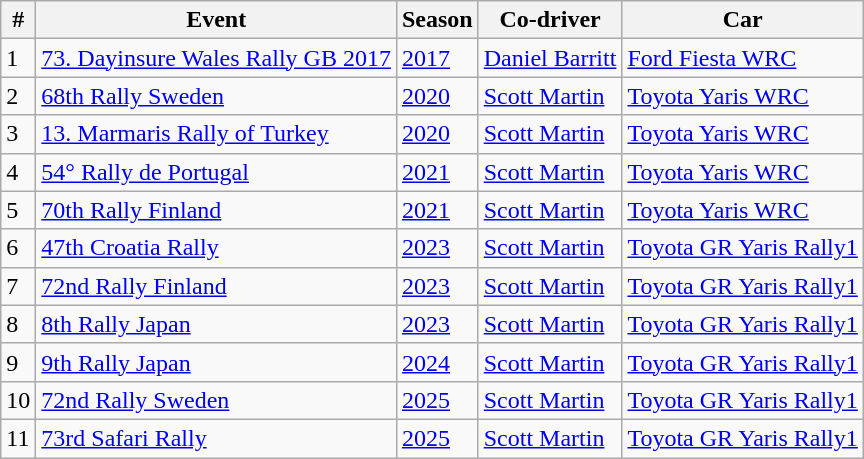<table class="wikitable">
<tr>
<th> # </th>
<th>Event</th>
<th>Season</th>
<th>Co-driver</th>
<th>Car</th>
</tr>
<tr>
<td>1</td>
<td> <a href='#'>73. Dayinsure Wales Rally GB 2017</a></td>
<td><a href='#'>2017</a></td>
<td> <a href='#'>Daniel Barritt</a></td>
<td><a href='#'>Ford Fiesta WRC</a></td>
</tr>
<tr>
<td>2</td>
<td> <a href='#'>68th Rally Sweden</a></td>
<td><a href='#'>2020</a></td>
<td> <a href='#'>Scott Martin</a></td>
<td><a href='#'>Toyota Yaris WRC</a></td>
</tr>
<tr>
<td>3</td>
<td> <a href='#'>13. Marmaris Rally of Turkey</a></td>
<td><a href='#'>2020</a></td>
<td> <a href='#'>Scott Martin</a></td>
<td><a href='#'>Toyota Yaris WRC</a></td>
</tr>
<tr>
<td>4</td>
<td> <a href='#'>54° Rally de Portugal</a></td>
<td><a href='#'>2021</a></td>
<td> <a href='#'>Scott Martin</a></td>
<td><a href='#'>Toyota Yaris WRC</a></td>
</tr>
<tr>
<td>5</td>
<td> <a href='#'>70th Rally Finland</a></td>
<td><a href='#'>2021</a></td>
<td> <a href='#'>Scott Martin</a></td>
<td><a href='#'>Toyota Yaris WRC</a></td>
</tr>
<tr>
<td>6</td>
<td> <a href='#'>47th Croatia Rally</a></td>
<td><a href='#'>2023</a></td>
<td> <a href='#'>Scott Martin</a></td>
<td><a href='#'>Toyota GR Yaris Rally1</a></td>
</tr>
<tr>
<td>7</td>
<td> <a href='#'>72nd Rally Finland</a></td>
<td><a href='#'>2023</a></td>
<td> <a href='#'>Scott Martin</a></td>
<td><a href='#'>Toyota GR Yaris Rally1</a></td>
</tr>
<tr>
<td>8</td>
<td> <a href='#'>8th Rally Japan</a></td>
<td><a href='#'>2023</a></td>
<td> <a href='#'>Scott Martin</a></td>
<td><a href='#'>Toyota GR Yaris Rally1</a></td>
</tr>
<tr>
<td>9</td>
<td> <a href='#'>9th Rally Japan</a></td>
<td><a href='#'>2024</a></td>
<td> <a href='#'>Scott Martin</a></td>
<td><a href='#'>Toyota GR Yaris Rally1</a></td>
</tr>
<tr>
<td>10</td>
<td> <a href='#'>72nd Rally Sweden</a></td>
<td><a href='#'>2025</a></td>
<td> <a href='#'>Scott Martin</a></td>
<td><a href='#'>Toyota GR Yaris Rally1</a></td>
</tr>
<tr>
<td>11</td>
<td> <a href='#'>73rd Safari Rally</a></td>
<td><a href='#'>2025</a></td>
<td> <a href='#'>Scott Martin</a></td>
<td><a href='#'>Toyota GR Yaris Rally1</a></td>
</tr>
</table>
